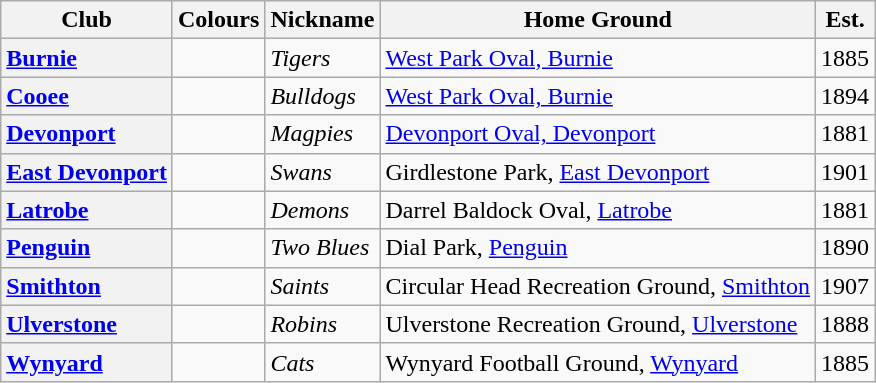<table class="wikitable sortable">
<tr>
<th>Club</th>
<th>Colours</th>
<th>Nickname</th>
<th>Home Ground</th>
<th>Est.</th>
</tr>
<tr>
<th style="text-align:left"><a href='#'>Burnie</a></th>
<td></td>
<td><em>Tigers</em></td>
<td><a href='#'>West Park Oval, Burnie</a></td>
<td align="center">1885</td>
</tr>
<tr>
<th style="text-align:left"><a href='#'>Cooee</a></th>
<td></td>
<td><em>Bulldogs</em></td>
<td><a href='#'>West Park Oval, Burnie</a></td>
<td align="center">1894</td>
</tr>
<tr>
<th style="text-align:left"><a href='#'>Devonport</a></th>
<td></td>
<td><em>Magpies</em></td>
<td><a href='#'>Devonport Oval, Devonport</a></td>
<td align="center">1881</td>
</tr>
<tr>
<th style="text-align:left"><a href='#'>East Devonport</a></th>
<td></td>
<td><em>Swans</em></td>
<td>Girdlestone Park, <a href='#'>East Devonport</a></td>
<td align="center">1901</td>
</tr>
<tr>
<th style="text-align:left"><a href='#'>Latrobe</a></th>
<td></td>
<td><em>Demons</em></td>
<td>Darrel Baldock Oval, <a href='#'>Latrobe</a></td>
<td align="center">1881</td>
</tr>
<tr>
<th style="text-align:left"><a href='#'>Penguin</a></th>
<td></td>
<td><em>Two Blues</em></td>
<td>Dial Park, <a href='#'>Penguin</a></td>
<td align="center">1890</td>
</tr>
<tr>
<th style="text-align:left"><a href='#'>Smithton</a></th>
<td></td>
<td><em>Saints</em></td>
<td>Circular Head Recreation Ground, <a href='#'>Smithton</a></td>
<td align="center">1907</td>
</tr>
<tr>
<th style="text-align:left"><a href='#'>Ulverstone</a></th>
<td></td>
<td><em>Robins</em></td>
<td>Ulverstone Recreation Ground, <a href='#'>Ulverstone</a></td>
<td align="center">1888</td>
</tr>
<tr>
<th style="text-align:left"><a href='#'>Wynyard</a></th>
<td></td>
<td><em>Cats</em></td>
<td>Wynyard Football Ground, <a href='#'>Wynyard</a></td>
<td align="center">1885</td>
</tr>
</table>
